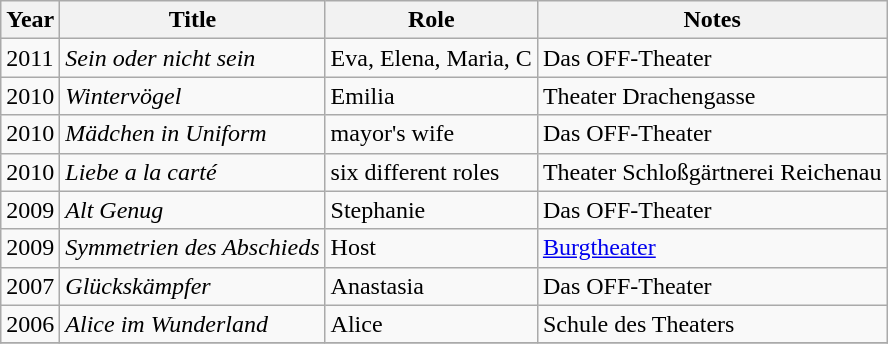<table class="wikitable sortable">
<tr>
<th>Year</th>
<th>Title</th>
<th>Role</th>
<th class="unsortable">Notes</th>
</tr>
<tr>
<td>2011</td>
<td><em>Sein oder nicht sein</em></td>
<td>Eva, Elena, Maria, C</td>
<td>Das OFF-Theater</td>
</tr>
<tr>
<td>2010</td>
<td><em>Wintervögel</em></td>
<td>Emilia</td>
<td>Theater Drachengasse</td>
</tr>
<tr>
<td>2010</td>
<td><em>Mädchen in Uniform</em></td>
<td>mayor's wife</td>
<td>Das OFF-Theater</td>
</tr>
<tr>
<td>2010</td>
<td><em>Liebe a la carté</em></td>
<td>six different roles</td>
<td>Theater Schloßgärtnerei Reichenau</td>
</tr>
<tr>
<td>2009</td>
<td><em>Alt Genug</em></td>
<td>Stephanie</td>
<td>Das OFF-Theater</td>
</tr>
<tr>
<td>2009</td>
<td><em>Symmetrien des Abschieds</em></td>
<td>Host</td>
<td><a href='#'>Burgtheater</a></td>
</tr>
<tr>
<td>2007</td>
<td><em>Glückskämpfer</em></td>
<td>Anastasia</td>
<td>Das OFF-Theater</td>
</tr>
<tr>
<td>2006</td>
<td><em>Alice im Wunderland</em></td>
<td>Alice</td>
<td>Schule des Theaters</td>
</tr>
<tr>
</tr>
</table>
